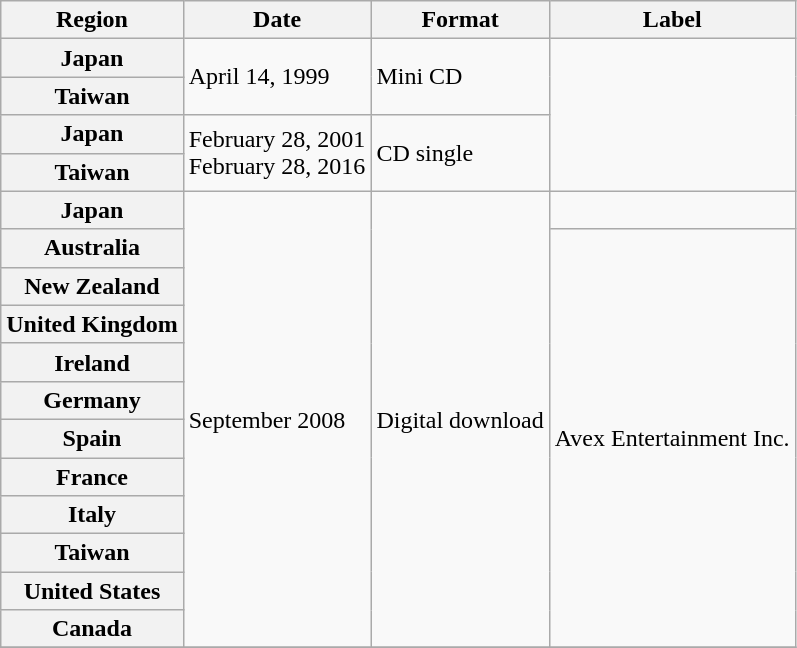<table class="wikitable plainrowheaders">
<tr>
<th scope="col">Region</th>
<th scope="col">Date</th>
<th scope="col">Format</th>
<th scope="col">Label</th>
</tr>
<tr>
<th scope="row">Japan</th>
<td rowspan="2">April 14, 1999</td>
<td rowspan="2">Mini CD</td>
<td rowspan="4"></td>
</tr>
<tr>
<th scope="row">Taiwan</th>
</tr>
<tr>
<th scope="row">Japan</th>
<td rowspan="2">February 28, 2001<br>February 28, 2016</td>
<td rowspan="2">CD single</td>
</tr>
<tr>
<th scope="row">Taiwan</th>
</tr>
<tr>
<th scope="row">Japan</th>
<td rowspan="12">September 2008</td>
<td rowspan="12">Digital download</td>
<td></td>
</tr>
<tr>
<th scope="row">Australia</th>
<td rowspan="11">Avex Entertainment Inc.</td>
</tr>
<tr>
<th scope="row">New Zealand</th>
</tr>
<tr>
<th scope="row">United Kingdom</th>
</tr>
<tr>
<th scope="row">Ireland</th>
</tr>
<tr>
<th scope="row">Germany</th>
</tr>
<tr>
<th scope="row">Spain</th>
</tr>
<tr>
<th scope="row">France</th>
</tr>
<tr>
<th scope="row">Italy</th>
</tr>
<tr>
<th scope="row">Taiwan</th>
</tr>
<tr>
<th scope="row">United States</th>
</tr>
<tr>
<th scope="row">Canada</th>
</tr>
<tr>
</tr>
</table>
